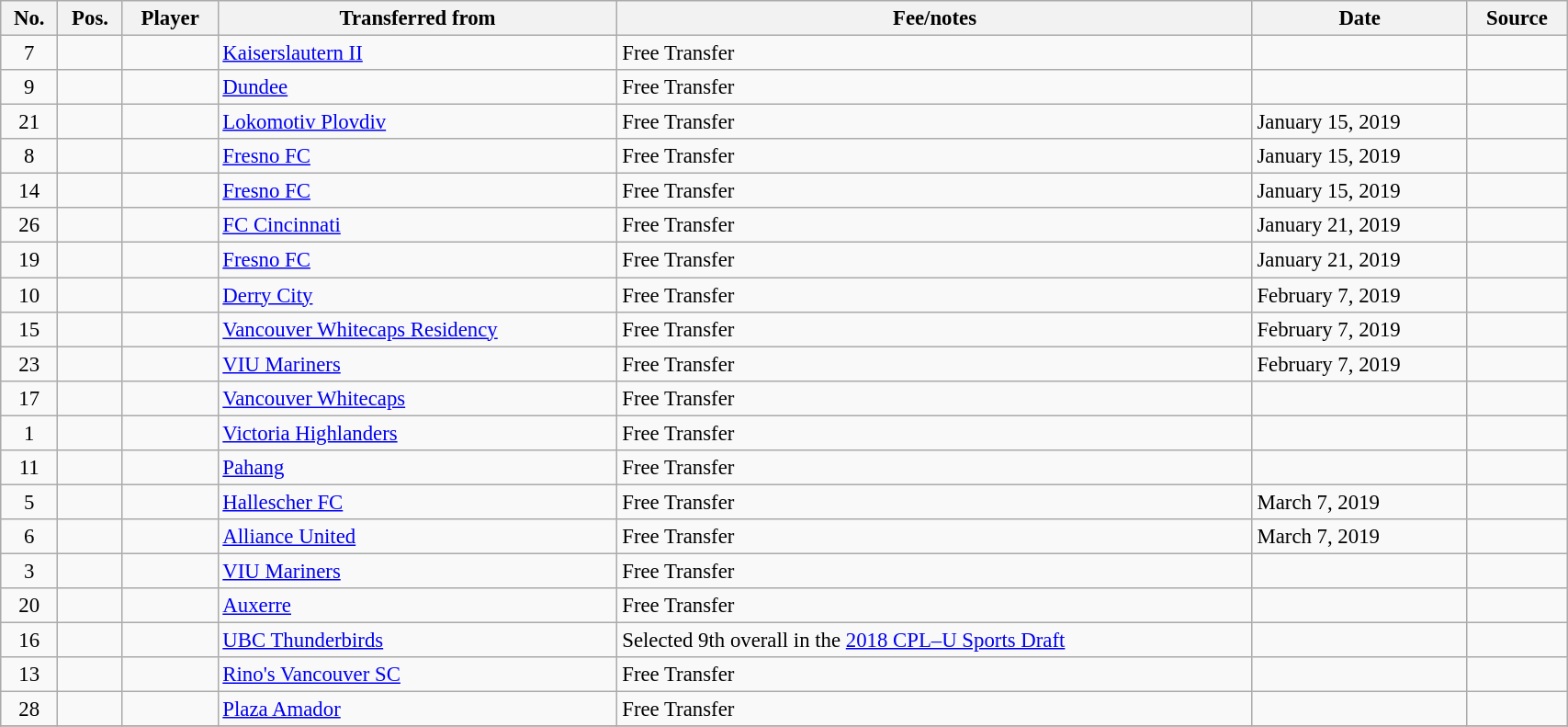<table class="wikitable sortable" style="width:90%; text-align:center; font-size:95%; text-align:left;">
<tr>
<th>No.</th>
<th>Pos.</th>
<th>Player</th>
<th>Transferred from</th>
<th>Fee/notes</th>
<th>Date</th>
<th>Source</th>
</tr>
<tr>
<td align=center>7</td>
<td align=center></td>
<td></td>
<td> <a href='#'>Kaiserslautern II</a></td>
<td>Free Transfer</td>
<td></td>
<td></td>
</tr>
<tr>
<td align=center>9</td>
<td align=center></td>
<td></td>
<td> <a href='#'>Dundee</a></td>
<td>Free Transfer</td>
<td></td>
<td></td>
</tr>
<tr>
<td align=center>21</td>
<td align=center></td>
<td></td>
<td> <a href='#'>Lokomotiv Plovdiv</a></td>
<td>Free Transfer</td>
<td>January 15, 2019</td>
<td></td>
</tr>
<tr>
<td align=center>8</td>
<td align=center></td>
<td></td>
<td> <a href='#'>Fresno FC</a></td>
<td>Free Transfer</td>
<td>January 15, 2019</td>
<td></td>
</tr>
<tr>
<td align=center>14</td>
<td align=center></td>
<td></td>
<td> <a href='#'>Fresno FC</a></td>
<td>Free Transfer</td>
<td>January 15, 2019</td>
<td></td>
</tr>
<tr>
<td align=center>26</td>
<td align=center></td>
<td></td>
<td> <a href='#'>FC Cincinnati</a></td>
<td>Free Transfer</td>
<td>January 21, 2019</td>
<td></td>
</tr>
<tr>
<td align=center>19</td>
<td align=center></td>
<td></td>
<td> <a href='#'>Fresno FC</a></td>
<td>Free Transfer</td>
<td>January 21, 2019</td>
<td></td>
</tr>
<tr>
<td align=center>10</td>
<td align=center></td>
<td></td>
<td> <a href='#'>Derry City</a></td>
<td>Free Transfer</td>
<td>February 7, 2019</td>
<td></td>
</tr>
<tr>
<td align=center>15</td>
<td align=center></td>
<td></td>
<td> <a href='#'>Vancouver Whitecaps Residency</a></td>
<td>Free Transfer</td>
<td>February 7, 2019</td>
<td></td>
</tr>
<tr>
<td align=center>23</td>
<td align=center></td>
<td></td>
<td> <a href='#'>VIU Mariners</a></td>
<td>Free Transfer</td>
<td>February 7, 2019</td>
<td></td>
</tr>
<tr>
<td align=center>17</td>
<td align=center></td>
<td></td>
<td> <a href='#'>Vancouver Whitecaps</a></td>
<td>Free Transfer</td>
<td></td>
<td></td>
</tr>
<tr>
<td align=center>1</td>
<td align=center></td>
<td></td>
<td> <a href='#'>Victoria Highlanders</a></td>
<td>Free Transfer</td>
<td></td>
<td></td>
</tr>
<tr>
<td align=center>11</td>
<td align=center></td>
<td></td>
<td> <a href='#'>Pahang</a></td>
<td>Free Transfer</td>
<td></td>
<td></td>
</tr>
<tr>
<td align=center>5</td>
<td align=center></td>
<td></td>
<td> <a href='#'>Hallescher FC</a></td>
<td>Free Transfer</td>
<td>March 7, 2019</td>
<td></td>
</tr>
<tr>
<td align=center>6</td>
<td align=center></td>
<td></td>
<td> <a href='#'>Alliance United</a></td>
<td>Free Transfer</td>
<td>March 7, 2019</td>
<td></td>
</tr>
<tr>
<td align=center>3</td>
<td align=center></td>
<td></td>
<td> <a href='#'>VIU Mariners</a></td>
<td>Free Transfer</td>
<td></td>
<td></td>
</tr>
<tr>
<td align=center>20</td>
<td align=center></td>
<td></td>
<td> <a href='#'>Auxerre</a></td>
<td>Free Transfer</td>
<td></td>
<td></td>
</tr>
<tr>
<td align=center>16</td>
<td align=center></td>
<td></td>
<td> <a href='#'>UBC Thunderbirds</a></td>
<td>Selected 9th overall in the <a href='#'>2018 CPL–U Sports Draft</a></td>
<td></td>
<td></td>
</tr>
<tr>
<td align=center>13</td>
<td align=center></td>
<td></td>
<td> <a href='#'>Rino's Vancouver SC</a></td>
<td>Free Transfer</td>
<td></td>
<td></td>
</tr>
<tr>
<td align=center>28</td>
<td align=center></td>
<td></td>
<td> <a href='#'>Plaza Amador</a></td>
<td>Free Transfer</td>
<td></td>
<td></td>
</tr>
<tr>
</tr>
</table>
